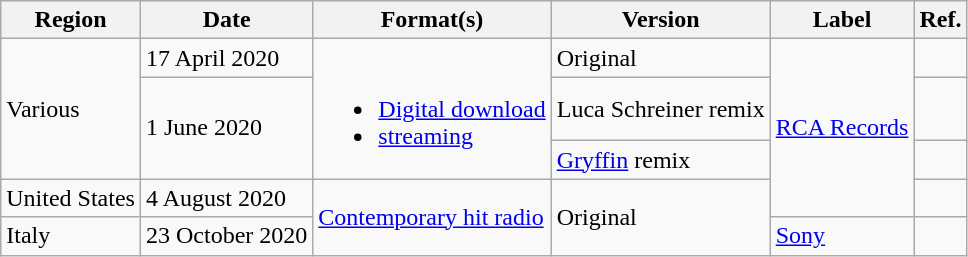<table class="wikitable">
<tr>
<th>Region</th>
<th>Date</th>
<th>Format(s)</th>
<th>Version</th>
<th>Label</th>
<th><abbr>Ref.</abbr></th>
</tr>
<tr>
<td rowspan="3">Various</td>
<td>17 April 2020</td>
<td rowspan="3"><br><ul><li><a href='#'>Digital download</a></li><li><a href='#'>streaming</a></li></ul></td>
<td>Original</td>
<td rowspan="4"><a href='#'>RCA Records</a></td>
<td></td>
</tr>
<tr>
<td rowspan="2">1 June 2020</td>
<td>Luca Schreiner remix</td>
<td></td>
</tr>
<tr>
<td><a href='#'>Gryffin</a> remix</td>
<td></td>
</tr>
<tr>
<td>United States</td>
<td>4 August 2020</td>
<td rowspan="2"><a href='#'>Contemporary hit radio</a></td>
<td rowspan="2">Original</td>
<td></td>
</tr>
<tr>
<td>Italy</td>
<td>23 October 2020</td>
<td><a href='#'>Sony</a></td>
<td></td>
</tr>
</table>
